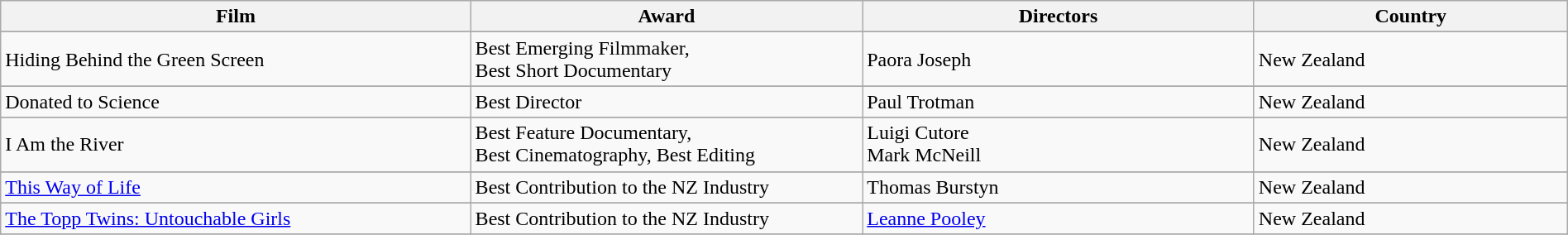<table class="wikitable" style="width:100%;">
<tr>
<th width="30%">Film</th>
<th width="25%">Award</th>
<th width="25%">Directors</th>
<th width="20%">Country</th>
</tr>
<tr>
</tr>
<tr>
<td>Hiding Behind the Green Screen</td>
<td>Best Emerging Filmmaker,<br>Best Short Documentary</td>
<td>Paora Joseph</td>
<td> New Zealand</td>
</tr>
<tr>
</tr>
<tr>
<td>Donated to Science</td>
<td>Best Director</td>
<td>Paul Trotman</td>
<td> New Zealand</td>
</tr>
<tr>
</tr>
<tr>
<td>I Am the River</td>
<td>Best Feature Documentary,<br>Best Cinematography,
Best Editing</td>
<td>Luigi Cutore<br>Mark McNeill</td>
<td> New Zealand</td>
</tr>
<tr>
</tr>
<tr>
<td><a href='#'>This Way of Life</a></td>
<td>Best Contribution to the NZ Industry</td>
<td>Thomas Burstyn</td>
<td> New Zealand</td>
</tr>
<tr>
</tr>
<tr>
<td><a href='#'>The Topp Twins: Untouchable Girls</a></td>
<td>Best Contribution to the NZ Industry</td>
<td><a href='#'>Leanne Pooley</a></td>
<td> New Zealand</td>
</tr>
<tr>
</tr>
</table>
